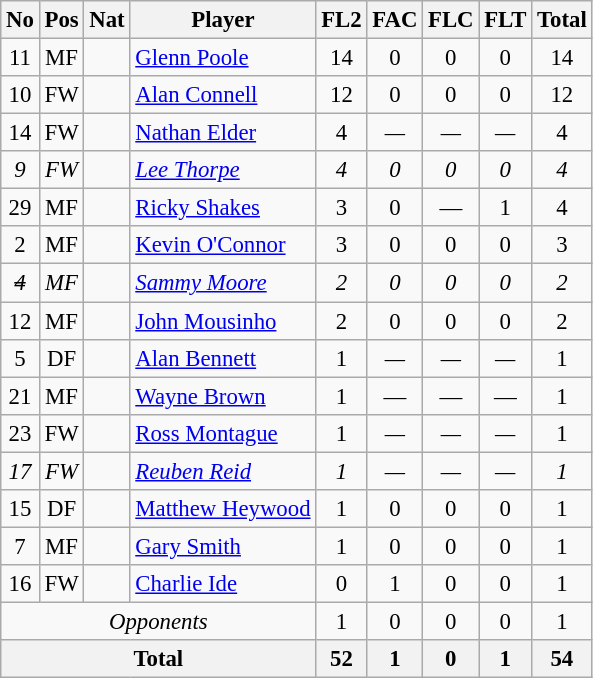<table class="wikitable"  style="text-align:center; border:1px #aaa solid; font-size:95%;">
<tr>
<th>No</th>
<th>Pos</th>
<th>Nat</th>
<th>Player</th>
<th>FL2</th>
<th>FAC</th>
<th>FLC</th>
<th>FLT</th>
<th>Total</th>
</tr>
<tr>
<td>11</td>
<td>MF</td>
<td></td>
<td style="text-align:left;"><a href='#'>Glenn Poole</a></td>
<td>14</td>
<td>0</td>
<td>0</td>
<td>0</td>
<td>14</td>
</tr>
<tr>
<td>10</td>
<td>FW</td>
<td></td>
<td style="text-align:left;"><a href='#'>Alan Connell</a></td>
<td>12</td>
<td>0</td>
<td>0</td>
<td>0</td>
<td>12</td>
</tr>
<tr>
<td>14</td>
<td>FW</td>
<td></td>
<td style="text-align:left;"><a href='#'>Nathan Elder</a></td>
<td>4</td>
<td><em>—</em></td>
<td><em>—</em></td>
<td><em>—</em></td>
<td>4</td>
</tr>
<tr>
<td><em>9</em></td>
<td><em>FW</em></td>
<td><em></em></td>
<td style="text-align:left;"><em><a href='#'>Lee Thorpe</a></em></td>
<td><em>4</em></td>
<td><em>0</em></td>
<td><em>0</em></td>
<td><em>0</em></td>
<td><em>4</em></td>
</tr>
<tr>
<td>29</td>
<td>MF</td>
<td></td>
<td style="text-align:left;"><a href='#'>Ricky Shakes</a></td>
<td>3</td>
<td>0</td>
<td>—</td>
<td>1</td>
<td>4</td>
</tr>
<tr>
<td>2</td>
<td>MF</td>
<td></td>
<td style="text-align:left;"><a href='#'>Kevin O'Connor</a></td>
<td>3</td>
<td>0</td>
<td>0</td>
<td>0</td>
<td>3</td>
</tr>
<tr>
<td><em><s>4</s></em></td>
<td><em>MF</em></td>
<td><em></em></td>
<td style="text-align:left;"><em><a href='#'>Sammy Moore</a></em></td>
<td><em>2</em></td>
<td><em>0</em></td>
<td><em>0</em></td>
<td><em>0</em></td>
<td><em>2</em></td>
</tr>
<tr>
<td>12</td>
<td>MF</td>
<td></td>
<td style="text-align:left;"><a href='#'>John Mousinho</a></td>
<td>2</td>
<td>0</td>
<td>0</td>
<td>0</td>
<td>2</td>
</tr>
<tr>
<td>5</td>
<td>DF</td>
<td></td>
<td style="text-align:left;"><a href='#'>Alan Bennett</a></td>
<td>1</td>
<td><em>—</em></td>
<td><em>—</em></td>
<td><em>—</em></td>
<td>1</td>
</tr>
<tr>
<td>21</td>
<td>MF</td>
<td></td>
<td style="text-align:left;"><a href='#'>Wayne Brown</a></td>
<td>1</td>
<td>—</td>
<td>—</td>
<td>—</td>
<td>1</td>
</tr>
<tr>
<td>23</td>
<td>FW</td>
<td></td>
<td style="text-align:left;"><a href='#'>Ross Montague</a></td>
<td>1</td>
<td><em>—</em></td>
<td><em>—</em></td>
<td><em>—</em></td>
<td>1</td>
</tr>
<tr>
<td><em>17</em></td>
<td><em>FW</em></td>
<td><em></em></td>
<td style="text-align:left;"><em><a href='#'>Reuben Reid</a></em></td>
<td><em>1</em></td>
<td><em>—</em></td>
<td><em>—</em></td>
<td><em>—</em></td>
<td><em>1</em></td>
</tr>
<tr>
<td>15</td>
<td>DF</td>
<td></td>
<td style="text-align:left;"><a href='#'>Matthew Heywood</a></td>
<td>1</td>
<td>0</td>
<td>0</td>
<td>0</td>
<td>1</td>
</tr>
<tr>
<td>7</td>
<td>MF</td>
<td></td>
<td style="text-align:left;"><a href='#'>Gary Smith</a></td>
<td>1</td>
<td>0</td>
<td>0</td>
<td>0</td>
<td>1</td>
</tr>
<tr>
<td>16</td>
<td>FW</td>
<td></td>
<td style="text-align:left;"><a href='#'>Charlie Ide</a></td>
<td>0</td>
<td>1</td>
<td>0</td>
<td>0</td>
<td>1</td>
</tr>
<tr>
<td colspan="4"><em>Opponents</em></td>
<td>1</td>
<td>0</td>
<td>0</td>
<td>0</td>
<td>1</td>
</tr>
<tr>
<th colspan="4">Total</th>
<th>52</th>
<th>1</th>
<th>0</th>
<th>1</th>
<th>54</th>
</tr>
</table>
